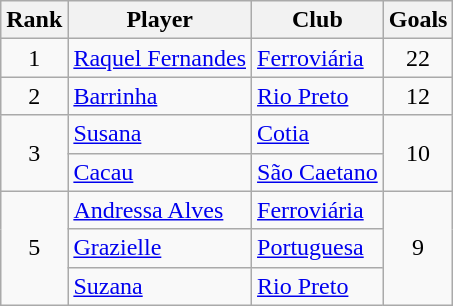<table class="wikitable sortable" style="text-align:center">
<tr>
<th>Rank</th>
<th>Player</th>
<th>Club</th>
<th>Goals</th>
</tr>
<tr>
<td rowspan=1>1</td>
<td align=left> <a href='#'>Raquel Fernandes</a></td>
<td align=left><a href='#'>Ferroviária</a></td>
<td rowspan=1>22</td>
</tr>
<tr>
<td rowspan=1>2</td>
<td align=left> <a href='#'>Barrinha</a></td>
<td align=left><a href='#'>Rio Preto</a></td>
<td rowspan=1>12</td>
</tr>
<tr>
<td rowspan=2>3</td>
<td align=left> <a href='#'>Susana</a></td>
<td align=left><a href='#'>Cotia</a></td>
<td rowspan=2>10</td>
</tr>
<tr>
<td align=left> <a href='#'>Cacau</a></td>
<td align=left><a href='#'>São Caetano</a></td>
</tr>
<tr>
<td rowspan=3>5</td>
<td align=left> <a href='#'>Andressa Alves</a></td>
<td align=left><a href='#'>Ferroviária</a></td>
<td rowspan=3>9</td>
</tr>
<tr>
<td align=left> <a href='#'>Grazielle</a></td>
<td align=left><a href='#'>Portuguesa</a></td>
</tr>
<tr>
<td align=left> <a href='#'>Suzana</a></td>
<td align=left><a href='#'>Rio Preto</a></td>
</tr>
</table>
